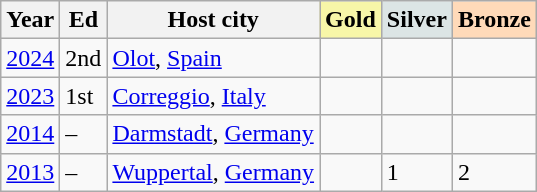<table class="wikitable sortable">
<tr>
<th>Year</th>
<th>Ed</th>
<th>Host city</th>
<th style="background-color: #F7F6A8;"> Gold</th>
<th style="background-color: #DCE5E5;"> Silver</th>
<th style="background-color: #FFDAB9;"> Bronze</th>
</tr>
<tr>
<td><a href='#'>2024</a></td>
<td>2nd</td>
<td> <a href='#'>Olot</a>, <a href='#'>Spain</a></td>
<td></td>
<td></td>
<td></td>
</tr>
<tr>
<td><a href='#'>2023</a></td>
<td>1st</td>
<td> <a href='#'>Correggio</a>, <a href='#'>Italy</a></td>
<td></td>
<td></td>
<td></td>
</tr>
<tr>
<td><a href='#'>2014</a></td>
<td>–</td>
<td> <a href='#'>Darmstadt</a>, <a href='#'>Germany</a></td>
<td></td>
<td></td>
<td></td>
</tr>
<tr>
<td><a href='#'>2013</a></td>
<td>–</td>
<td> <a href='#'>Wuppertal</a>, <a href='#'>Germany</a></td>
<td></td>
<td> 1</td>
<td> 2</td>
</tr>
</table>
